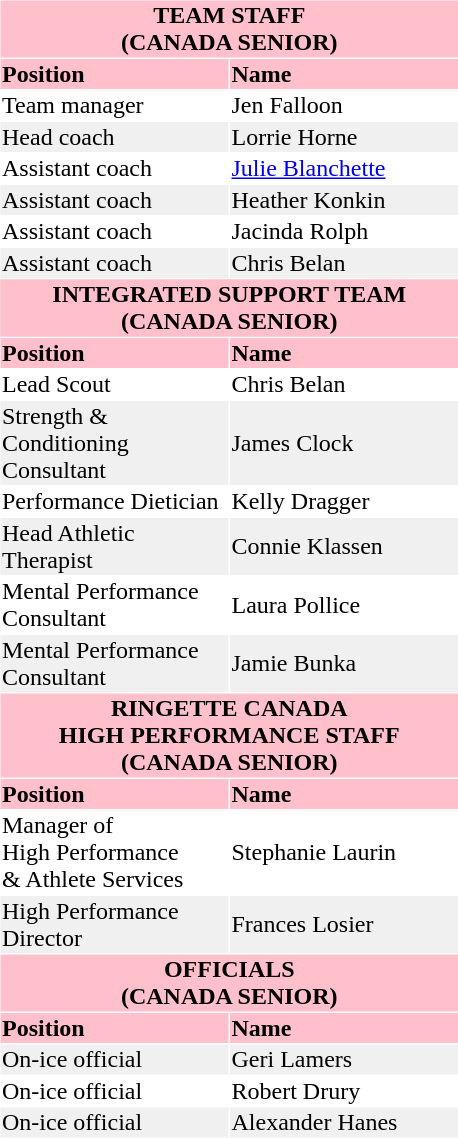<table border="0" cellspacing="1" cellpadding="1">
<tr bgcolor=pink>
<th colspan=2>TEAM STAFF<br>(CANADA SENIOR)</th>
</tr>
<tr bgcolor=pink>
<th align=left width=150>Position</th>
<th align=left width=150>Name</th>
</tr>
<tr>
<td align=left>Team manager</td>
<td align=left>Jen Falloon</td>
</tr>
<tr bgcolor="#f0f0f0">
<td align=left>Head coach</td>
<td>Lorrie Horne</td>
</tr>
<tr>
<td align=left>Assistant coach</td>
<td align=left><a href='#'>Julie Blanchette</a></td>
</tr>
<tr bgcolor="#f0f0f0">
<td align=left>Assistant coach</td>
<td align=left>Heather Konkin</td>
</tr>
<tr>
<td align=left>Assistant coach</td>
<td align=left>Jacinda Rolph</td>
</tr>
<tr bgcolor="#f0f0f0">
<td align=left>Assistant coach</td>
<td align=left>Chris Belan</td>
</tr>
<tr bgcolor=pink>
<th style=background:pink colspan=2>INTEGRATED SUPPORT TEAM<br>(CANADA SENIOR)</th>
</tr>
<tr bgcolor=pink>
<th align=left width=100>Position</th>
<th align=left width=150>Name</th>
</tr>
<tr>
<td align=left>Lead Scout</td>
<td align=left>Chris Belan</td>
</tr>
<tr bgcolor="#f0f0f0">
<td align=left>Strength & Conditioning Consultant</td>
<td align=left>James Clock</td>
</tr>
<tr>
<td align=left>Performance Dietician</td>
<td align=left>Kelly Dragger</td>
</tr>
<tr bgcolor="#f0f0f0">
<td align=left>Head Athletic Therapist</td>
<td align=left>Connie Klassen</td>
</tr>
<tr>
<td align=left>Mental Performance Consultant</td>
<td align=left>Laura Pollice</td>
</tr>
<tr bgcolor="#f0f0f0">
<td align=left>Mental Performance Consultant</td>
<td align=left>Jamie Bunka</td>
</tr>
<tr>
<th style=background:pink colspan=2>RINGETTE CANADA<br>HIGH PERFORMANCE STAFF<br>(CANADA SENIOR)</th>
</tr>
<tr bgcolor=pink>
<th align=left width=100>Position</th>
<th align=left width=150>Name</th>
</tr>
<tr>
<td align=left>Manager of<br>High Performance<br>& Athlete Services</td>
<td>Stephanie Laurin</td>
</tr>
<tr bgcolor="#f0f0f0">
<td align=left>High Performance<br>Director</td>
<td>Frances Losier</td>
</tr>
<tr>
<th style=background:pink colspan=2>OFFICIALS<br>(CANADA SENIOR)</th>
</tr>
<tr bgcolor=pink>
<th align=left width=100>Position</th>
<th align=left>Name</th>
</tr>
<tr bgcolor="#f0f0f0">
<td align=left>On-ice official</td>
<td>Geri Lamers</td>
</tr>
<tr>
<td align=left>On-ice official</td>
<td>Robert Drury</td>
</tr>
<tr bgcolor="#f0f0f0">
<td align=left>On-ice official</td>
<td>Alexander Hanes</td>
</tr>
</table>
